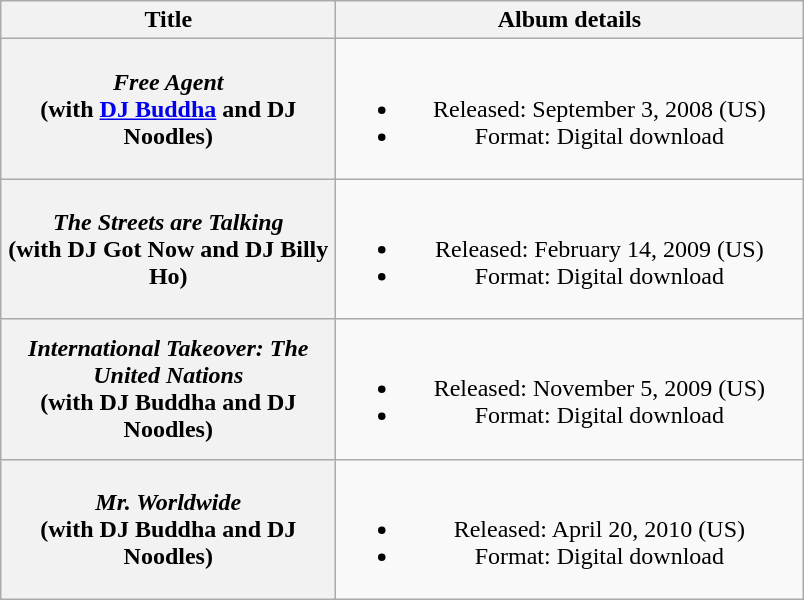<table class="wikitable plainrowheaders" style="text-align:center;">
<tr>
<th scope="col" style="width:13.5em;">Title</th>
<th scope="col" style="width:19em;">Album details</th>
</tr>
<tr>
<th scope="row"><em>Free Agent</em> <br><span>(with <a href='#'>DJ Buddha</a> and DJ Noodles)</span></th>
<td><br><ul><li>Released: September 3, 2008 <span>(US)</span></li><li>Format: Digital download</li></ul></td>
</tr>
<tr>
<th scope="row"><em>The Streets are Talking</em> <br><span>(with DJ Got Now and DJ Billy Ho)</span></th>
<td><br><ul><li>Released: February 14, 2009 <span>(US)</span></li><li>Format: Digital download</li></ul></td>
</tr>
<tr>
<th scope="row"><em>International Takeover: The United Nations</em> <br><span>(with DJ Buddha and DJ Noodles)</span></th>
<td><br><ul><li>Released: November 5, 2009 <span>(US)</span></li><li>Format: Digital download</li></ul></td>
</tr>
<tr>
<th scope="row"><em>Mr. Worldwide</em> <br><span>(with DJ Buddha and DJ Noodles)</span></th>
<td><br><ul><li>Released: April 20, 2010 <span>(US)</span></li><li>Format: Digital download</li></ul></td>
</tr>
</table>
